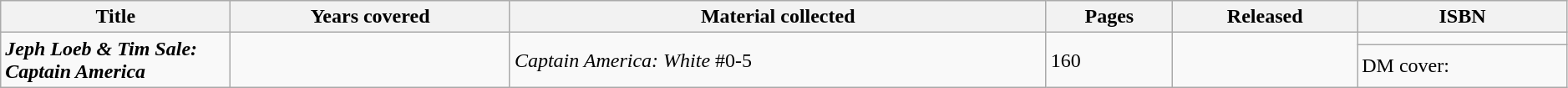<table class="wikitable sortable" width=99%>
<tr>
<th style="width: 11em;'">Title</th>
<th>Years covered</th>
<th>Material collected</th>
<th>Pages</th>
<th>Released</th>
<th class="unsortable">ISBN</th>
</tr>
<tr>
<td rowspan=2><strong><em>Jeph Loeb & Tim Sale: Captain America</em></strong></td>
<td rowspan=2></td>
<td rowspan=2><em>Captain America: White</em> #0-5</td>
<td rowspan=2>160</td>
<td rowspan=2></td>
<td></td>
</tr>
<tr>
<td>DM cover: </td>
</tr>
</table>
